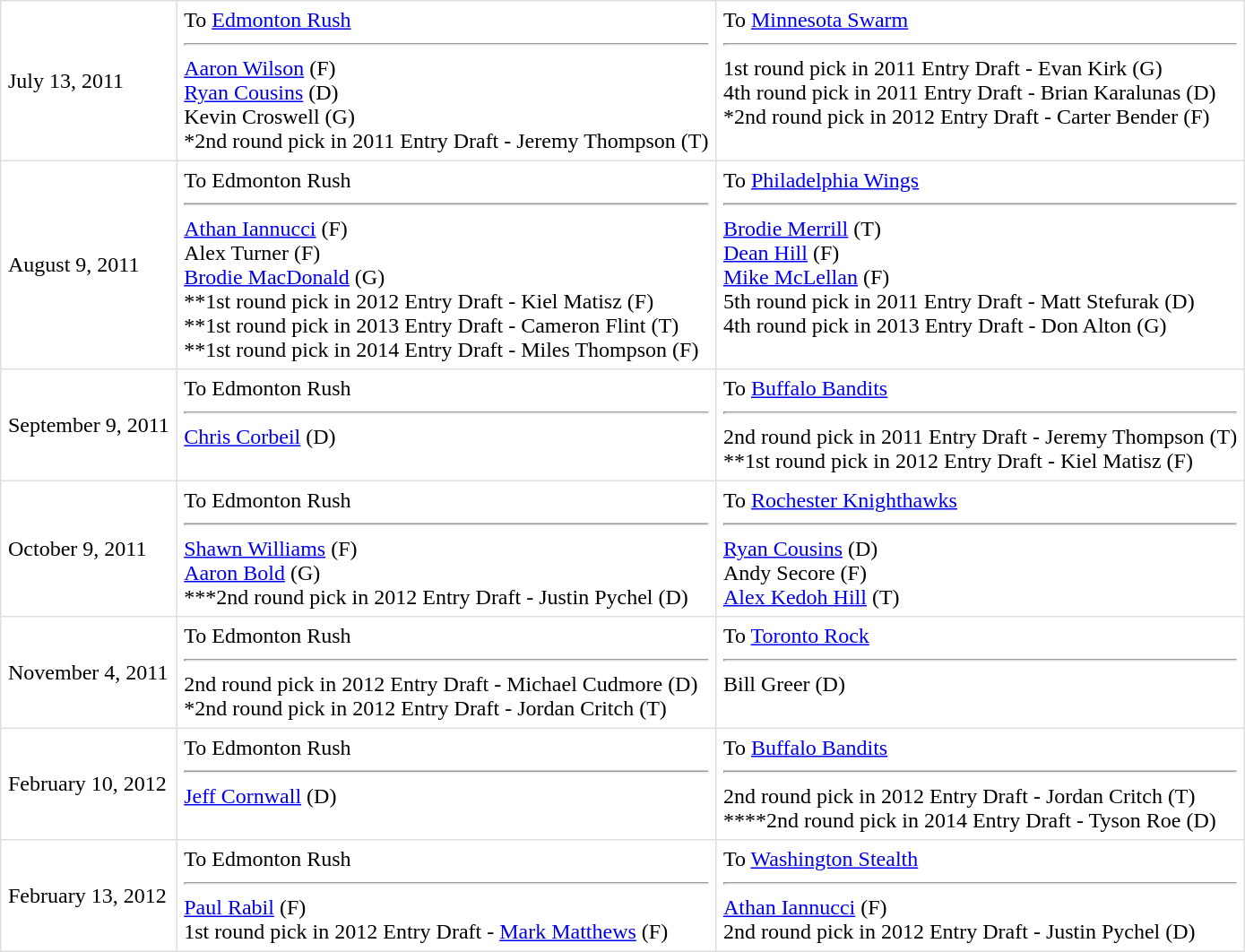<table border=1 style="border-collapse:collapse" bordercolor="#DFDFDF"  cellpadding="5">
<tr>
<td>July 13, 2011</td>
<td valign="top">To <a href='#'>Edmonton Rush</a><hr><a href='#'>Aaron Wilson</a> (F)<br><a href='#'>Ryan Cousins</a> (D)<br>Kevin Croswell (G)<br>*2nd round pick in 2011 Entry Draft - Jeremy Thompson (T)</td>
<td valign="top">To <a href='#'>Minnesota Swarm</a><hr>1st round pick in 2011 Entry Draft - Evan Kirk (G)<br>4th round pick in 2011 Entry Draft - Brian Karalunas (D)<br>*2nd round pick in 2012 Entry Draft - Carter Bender (F)</td>
</tr>
<tr>
<td>August 9, 2011</td>
<td valign="top">To Edmonton Rush<hr><a href='#'>Athan Iannucci</a> (F)<br>Alex Turner (F)<br><a href='#'>Brodie MacDonald</a> (G)<br>**1st round pick in 2012 Entry Draft - Kiel Matisz (F)<br>**1st round pick in 2013 Entry Draft - Cameron Flint (T)<br>**1st round pick in 2014 Entry Draft - Miles Thompson (F)</td>
<td valign="top">To <a href='#'>Philadelphia Wings</a><hr><a href='#'>Brodie Merrill</a> (T)<br><a href='#'>Dean Hill</a> (F)<br><a href='#'>Mike McLellan</a> (F)<br>5th round pick in 2011 Entry Draft - Matt Stefurak (D)<br>4th round pick in 2013 Entry Draft - Don Alton (G)</td>
</tr>
<tr>
<td>September 9, 2011</td>
<td valign="top">To Edmonton Rush<hr><a href='#'>Chris Corbeil</a> (D)</td>
<td valign="top">To <a href='#'>Buffalo Bandits</a><hr>2nd round pick in 2011 Entry Draft - Jeremy Thompson (T)<br>**1st round pick in 2012 Entry Draft - Kiel Matisz (F)</td>
</tr>
<tr>
<td>October 9, 2011</td>
<td valign="top">To Edmonton Rush<hr><a href='#'>Shawn Williams</a> (F)<br><a href='#'>Aaron Bold</a> (G)<br>***2nd round pick in 2012 Entry Draft - Justin Pychel (D)</td>
<td valign="top">To <a href='#'>Rochester Knighthawks</a><hr><a href='#'>Ryan Cousins</a> (D)<br>Andy Secore (F)<br><a href='#'>Alex Kedoh Hill</a> (T)</td>
</tr>
<tr>
<td>November 4, 2011<br></td>
<td valign="top">To Edmonton Rush <hr>2nd round pick in 2012 Entry Draft - Michael Cudmore (D)<br>*2nd round pick in 2012 Entry Draft - Jordan Critch (T)</td>
<td valign="top">To <a href='#'>Toronto Rock</a> <hr>Bill Greer (D)</td>
</tr>
<tr>
<td>February 10, 2012<br></td>
<td valign="top">To Edmonton Rush <hr><a href='#'>Jeff Cornwall</a> (D)</td>
<td valign="top">To <a href='#'>Buffalo Bandits</a> <hr>2nd round pick in 2012 Entry Draft - Jordan Critch (T)<br>****2nd round pick in 2014 Entry Draft - Tyson Roe (D)</td>
</tr>
<tr>
<td>February 13, 2012<br></td>
<td valign="top">To Edmonton Rush <hr><a href='#'>Paul Rabil</a> (F)<br>1st round pick in 2012 Entry Draft - <a href='#'>Mark Matthews</a> (F)</td>
<td valign="top">To <a href='#'>Washington Stealth</a> <hr><a href='#'>Athan Iannucci</a> (F)<br>2nd round pick in 2012 Entry Draft - Justin Pychel (D)</td>
</tr>
</table>
